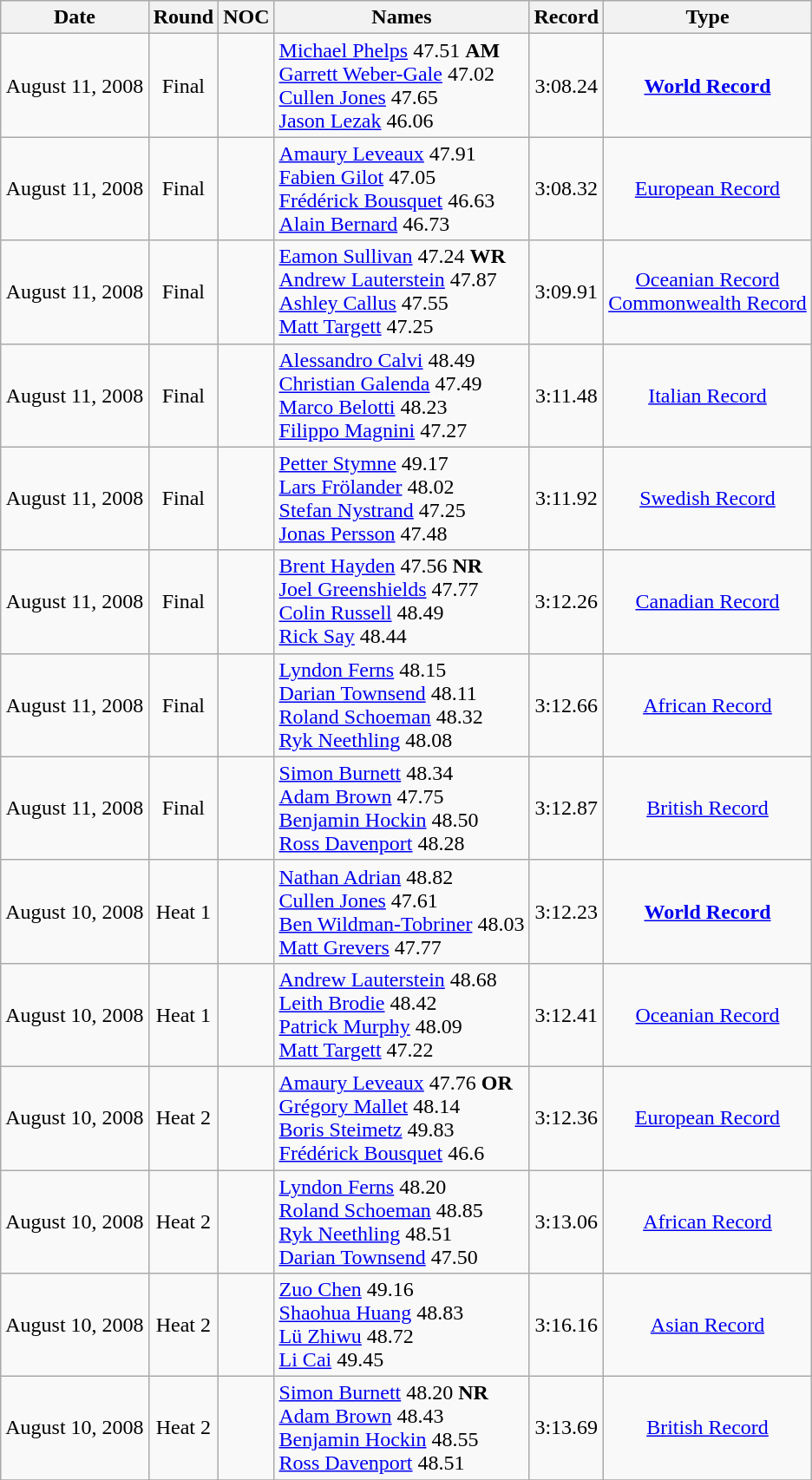<table class=wikitable>
<tr>
<th>Date</th>
<th>Round</th>
<th>NOC</th>
<th>Names</th>
<th>Record</th>
<th>Type</th>
</tr>
<tr>
<td align=center>August 11, 2008</td>
<td align=center>Final</td>
<td align=left></td>
<td align=left><a href='#'>Michael Phelps</a> 47.51 <strong>AM</strong><br><a href='#'>Garrett Weber-Gale</a> 47.02<br><a href='#'>Cullen Jones</a> 47.65<br><a href='#'>Jason Lezak</a> 46.06</td>
<td align=center>3:08.24</td>
<td align=center><strong><a href='#'>World Record</a></strong></td>
</tr>
<tr>
<td align=center>August 11, 2008</td>
<td align=center>Final</td>
<td align=left></td>
<td align=left><a href='#'>Amaury Leveaux</a> 47.91 <br> <a href='#'>Fabien Gilot</a> 47.05 <br> <a href='#'>Frédérick Bousquet</a> 46.63<br> <a href='#'>Alain Bernard</a> 46.73</td>
<td align=center>3:08.32</td>
<td align=center><a href='#'>European Record</a></td>
</tr>
<tr>
<td align=center>August 11, 2008</td>
<td align=center>Final</td>
<td align=left></td>
<td align=left><a href='#'>Eamon Sullivan</a> 47.24 <strong>WR</strong> <br> <a href='#'>Andrew Lauterstein</a> 47.87 <br> <a href='#'>Ashley Callus</a> 47.55 <br> <a href='#'>Matt Targett</a> 47.25</td>
<td align=center>3:09.91</td>
<td align=center><a href='#'>Oceanian Record</a> <br> <a href='#'>Commonwealth Record</a></td>
</tr>
<tr>
<td align=center>August 11, 2008</td>
<td align=center>Final</td>
<td align=left></td>
<td align=left><a href='#'>Alessandro Calvi</a> 48.49 <br> <a href='#'>Christian Galenda</a> 47.49 <br> <a href='#'>Marco Belotti</a> 48.23 <br> <a href='#'>Filippo Magnini</a> 47.27</td>
<td align=center>3:11.48</td>
<td align=center><a href='#'>Italian Record</a></td>
</tr>
<tr>
<td align=center>August 11, 2008</td>
<td align=center>Final</td>
<td align=left></td>
<td align=left><a href='#'>Petter Stymne</a> 49.17 <br> <a href='#'>Lars Frölander</a> 48.02 <br> <a href='#'>Stefan Nystrand</a> 47.25 <br> <a href='#'>Jonas Persson</a> 47.48</td>
<td align=center>3:11.92</td>
<td align=center><a href='#'>Swedish Record</a></td>
</tr>
<tr>
<td align=center>August 11, 2008</td>
<td align=center>Final</td>
<td align=left></td>
<td align=left><a href='#'>Brent Hayden</a> 47.56 <strong>NR</strong><br> <a href='#'>Joel Greenshields</a> 47.77 <br> <a href='#'>Colin Russell</a> 48.49 <br> <a href='#'>Rick Say</a> 48.44</td>
<td align=center>3:12.26</td>
<td align=center><a href='#'>Canadian Record</a></td>
</tr>
<tr>
<td align=center>August 11, 2008</td>
<td align=center>Final</td>
<td align=left></td>
<td align=left><a href='#'>Lyndon Ferns</a> 48.15 <br> <a href='#'>Darian Townsend</a> 48.11 <br> <a href='#'>Roland Schoeman</a> 48.32 <br> <a href='#'>Ryk Neethling</a> 48.08</td>
<td align=center>3:12.66</td>
<td align=center><a href='#'>African Record</a></td>
</tr>
<tr>
<td align=center>August 11, 2008</td>
<td align=center>Final</td>
<td align=left></td>
<td align=left><a href='#'>Simon Burnett</a> 48.34 <br> <a href='#'>Adam Brown</a> 47.75 <br> <a href='#'>Benjamin Hockin</a> 48.50 <br> <a href='#'>Ross Davenport</a> 48.28</td>
<td align=center>3:12.87</td>
<td align=center><a href='#'>British Record</a></td>
</tr>
<tr>
<td align=center>August 10, 2008</td>
<td align=center>Heat 1</td>
<td align=left></td>
<td align=left><a href='#'>Nathan Adrian</a> 48.82 <br> <a href='#'>Cullen Jones</a> 47.61 <br> <a href='#'>Ben Wildman-Tobriner</a> 48.03<br> <a href='#'>Matt Grevers</a> 47.77</td>
<td align=center>3:12.23</td>
<td align=center><strong><a href='#'>World Record</a></strong></td>
</tr>
<tr>
<td align=center>August 10, 2008</td>
<td align=center>Heat 1</td>
<td align=left></td>
<td align=left><a href='#'>Andrew Lauterstein</a> 48.68 <br> <a href='#'>Leith Brodie</a> 48.42 <br> <a href='#'>Patrick Murphy</a> 48.09 <br> <a href='#'>Matt Targett</a> 47.22</td>
<td align=center>3:12.41</td>
<td align=center><a href='#'>Oceanian Record</a></td>
</tr>
<tr>
<td align=center>August 10, 2008</td>
<td align=center>Heat 2</td>
<td align=left></td>
<td align=left><a href='#'>Amaury Leveaux</a> 47.76 <strong>OR</strong><br> <a href='#'>Grégory Mallet</a> 48.14 <br> <a href='#'>Boris Steimetz</a> 49.83<br> <a href='#'>Frédérick Bousquet</a> 46.6</td>
<td align=center>3:12.36</td>
<td align=center><a href='#'>European Record</a></td>
</tr>
<tr>
<td align=center>August 10, 2008</td>
<td align=center>Heat 2</td>
<td align=left></td>
<td align=left><a href='#'>Lyndon Ferns</a> 48.20 <br> <a href='#'>Roland Schoeman</a> 48.85<br> <a href='#'>Ryk Neethling</a> 48.51 <br> <a href='#'>Darian Townsend</a> 47.50</td>
<td align=center>3:13.06</td>
<td align=center><a href='#'>African Record</a></td>
</tr>
<tr>
<td align=center>August 10, 2008</td>
<td align=center>Heat 2</td>
<td align=left></td>
<td align=left><a href='#'>Zuo Chen</a> 49.16<br> <a href='#'>Shaohua Huang</a> 48.83<br> <a href='#'>Lü Zhiwu</a> 48.72<br> <a href='#'>Li Cai</a> 49.45</td>
<td align=center>3:16.16</td>
<td align=center><a href='#'>Asian Record</a></td>
</tr>
<tr>
<td align=center>August 10, 2008</td>
<td align=center>Heat 2</td>
<td align=left></td>
<td align=left><a href='#'>Simon Burnett</a> 48.20 <strong>NR</strong><br> <a href='#'>Adam Brown</a> 48.43<br> <a href='#'>Benjamin Hockin</a> 48.55 <br> <a href='#'>Ross Davenport</a> 48.51</td>
<td align=center>3:13.69</td>
<td align=center><a href='#'>British Record</a></td>
</tr>
<tr>
</tr>
</table>
